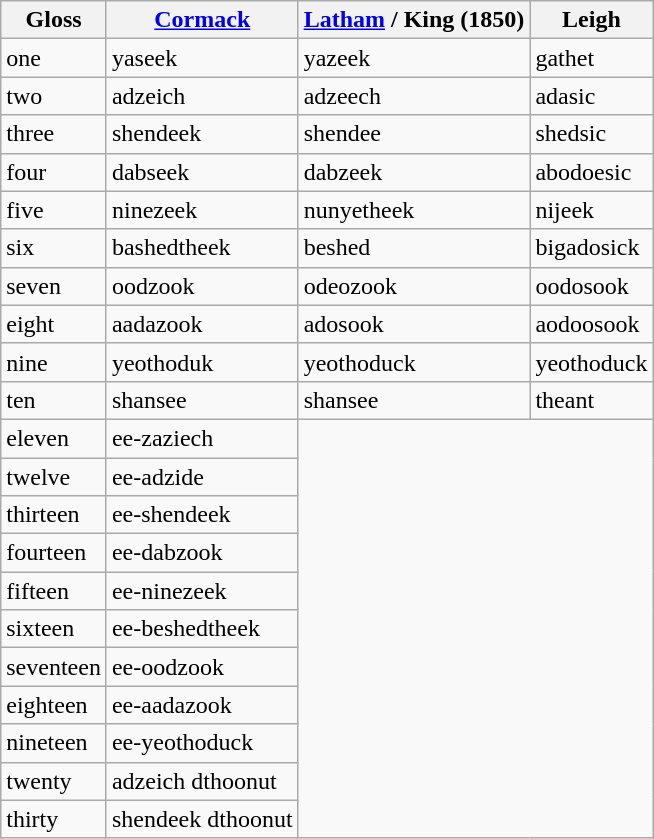<table class="wikitable sortable">
<tr>
<th>Gloss</th>
<th><a href='#'>Cormack</a></th>
<th><a href='#'>Latham</a> / King (1850)</th>
<th>Leigh</th>
</tr>
<tr>
<td>one</td>
<td>yaseek</td>
<td>yazeek</td>
<td>gathet</td>
</tr>
<tr>
<td>two</td>
<td>adzeich</td>
<td>adzeech</td>
<td>adasic</td>
</tr>
<tr>
<td>three</td>
<td>shendeek</td>
<td>shendee</td>
<td>shedsic</td>
</tr>
<tr>
<td>four</td>
<td>dabseek</td>
<td>dabzeek</td>
<td>abodoesic</td>
</tr>
<tr>
<td>five</td>
<td>ninezeek</td>
<td>nunyetheek</td>
<td>nijeek</td>
</tr>
<tr>
<td>six</td>
<td>bashedtheek</td>
<td>beshed</td>
<td>bigadosick</td>
</tr>
<tr>
<td>seven</td>
<td>oodzook</td>
<td>odeozook</td>
<td>oodosook</td>
</tr>
<tr>
<td>eight</td>
<td>aadazook</td>
<td>adosook</td>
<td>aodoosook</td>
</tr>
<tr>
<td>nine</td>
<td>yeothoduk</td>
<td>yeothoduck</td>
<td>yeothoduck</td>
</tr>
<tr>
<td>ten</td>
<td>shansee</td>
<td>shansee</td>
<td>theant</td>
</tr>
<tr>
<td>eleven</td>
<td>ee-zaziech</td>
</tr>
<tr>
<td>twelve</td>
<td>ee-adzide</td>
</tr>
<tr>
<td>thirteen</td>
<td>ee-shendeek</td>
</tr>
<tr>
<td>fourteen</td>
<td>ee-dabzook</td>
</tr>
<tr>
<td>fifteen</td>
<td>ee-ninezeek</td>
</tr>
<tr>
<td>sixteen</td>
<td>ee-beshedtheek</td>
</tr>
<tr>
<td>seventeen</td>
<td>ee-oodzook</td>
</tr>
<tr>
<td>eighteen</td>
<td>ee-aadazook</td>
</tr>
<tr>
<td>nineteen</td>
<td>ee-yeothoduck</td>
</tr>
<tr>
<td>twenty</td>
<td>adzeich dthoonut</td>
</tr>
<tr>
<td>thirty</td>
<td>shendeek dthoonut</td>
</tr>
</table>
